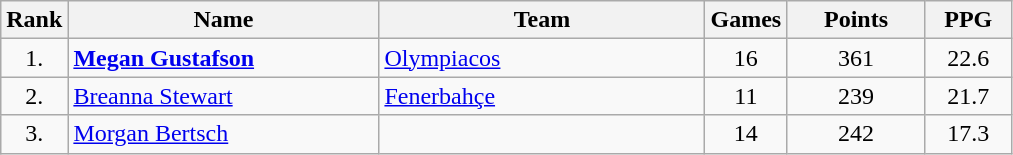<table | class="wikitable" style="text-align: center;">
<tr>
<th>Rank</th>
<th width=200>Name</th>
<th width=210>Team</th>
<th>Games</th>
<th width=85>Points</th>
<th width=50>PPG</th>
</tr>
<tr>
<td>1.</td>
<td align="left"> <strong><a href='#'>Megan Gustafson</a></strong></td>
<td align="left"> <a href='#'>Olympiacos</a></td>
<td>16</td>
<td>361</td>
<td>22.6</td>
</tr>
<tr>
<td>2.</td>
<td align="left"> <a href='#'>Breanna Stewart</a></td>
<td align="left"> <a href='#'>Fenerbahçe</a></td>
<td>11</td>
<td>239</td>
<td>21.7</td>
</tr>
<tr>
<td>3.</td>
<td align="left"> <a href='#'>Morgan Bertsch</a></td>
<td align="left"></td>
<td>14</td>
<td>242</td>
<td>17.3</td>
</tr>
</table>
